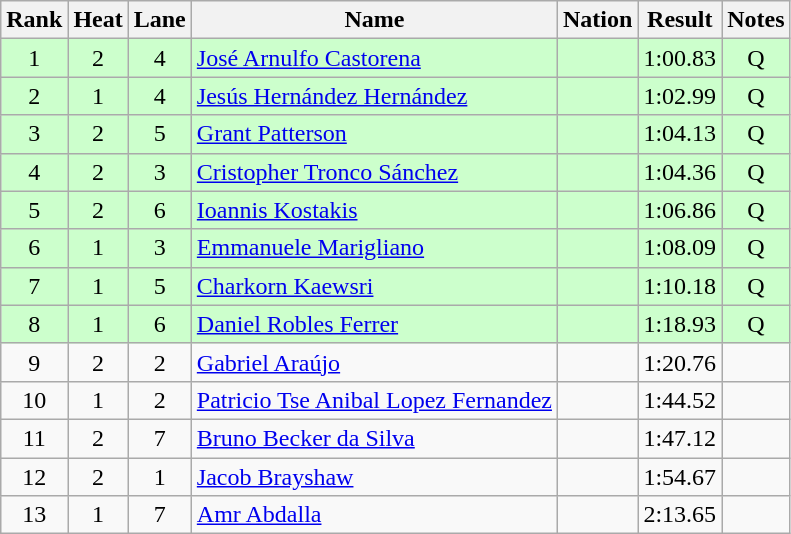<table class="wikitable sortable" style="text-align:center">
<tr>
<th>Rank</th>
<th>Heat</th>
<th>Lane</th>
<th>Name</th>
<th>Nation</th>
<th>Result</th>
<th>Notes</th>
</tr>
<tr bgcolor=ccffcc>
<td>1</td>
<td>2</td>
<td>4</td>
<td align=left><a href='#'>José Arnulfo Castorena</a></td>
<td align=left></td>
<td>1:00.83</td>
<td>Q</td>
</tr>
<tr bgcolor=ccffcc>
<td>2</td>
<td>1</td>
<td>4</td>
<td align=left><a href='#'>Jesús Hernández Hernández</a></td>
<td align=left></td>
<td>1:02.99</td>
<td>Q</td>
</tr>
<tr bgcolor=ccffcc>
<td>3</td>
<td>2</td>
<td>5</td>
<td align=left><a href='#'>Grant Patterson</a></td>
<td align=left></td>
<td>1:04.13</td>
<td>Q</td>
</tr>
<tr bgcolor=ccffcc>
<td>4</td>
<td>2</td>
<td>3</td>
<td align=left><a href='#'>Cristopher Tronco Sánchez</a></td>
<td align=left></td>
<td>1:04.36</td>
<td>Q</td>
</tr>
<tr bgcolor=ccffcc>
<td>5</td>
<td>2</td>
<td>6</td>
<td align=left><a href='#'>Ioannis Kostakis</a></td>
<td align=left></td>
<td>1:06.86</td>
<td>Q</td>
</tr>
<tr bgcolor=ccffcc>
<td>6</td>
<td>1</td>
<td>3</td>
<td align=left><a href='#'>Emmanuele Marigliano</a></td>
<td align=left></td>
<td>1:08.09</td>
<td>Q</td>
</tr>
<tr bgcolor=ccffcc>
<td>7</td>
<td>1</td>
<td>5</td>
<td align=left><a href='#'>Charkorn Kaewsri</a></td>
<td align=left></td>
<td>1:10.18</td>
<td>Q</td>
</tr>
<tr bgcolor=ccffcc>
<td>8</td>
<td>1</td>
<td>6</td>
<td align=left><a href='#'>Daniel Robles Ferrer</a></td>
<td align=left></td>
<td>1:18.93</td>
<td>Q</td>
</tr>
<tr>
<td>9</td>
<td>2</td>
<td>2</td>
<td align=left><a href='#'>Gabriel Araújo</a></td>
<td align=left></td>
<td>1:20.76</td>
<td></td>
</tr>
<tr>
<td>10</td>
<td>1</td>
<td>2</td>
<td align=left><a href='#'>Patricio Tse Anibal Lopez Fernandez</a></td>
<td align=left></td>
<td>1:44.52</td>
<td></td>
</tr>
<tr>
<td>11</td>
<td>2</td>
<td>7</td>
<td align=left><a href='#'>Bruno Becker da Silva</a></td>
<td align=left></td>
<td>1:47.12</td>
<td></td>
</tr>
<tr>
<td>12</td>
<td>2</td>
<td>1</td>
<td align=left><a href='#'>Jacob Brayshaw</a></td>
<td align=left></td>
<td>1:54.67</td>
<td></td>
</tr>
<tr>
<td>13</td>
<td>1</td>
<td>7</td>
<td align=left><a href='#'>Amr Abdalla</a></td>
<td align=left></td>
<td>2:13.65</td>
<td></td>
</tr>
</table>
